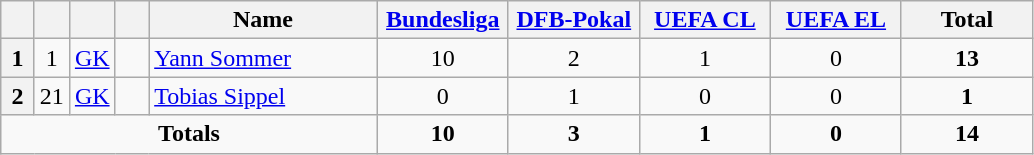<table class="wikitable" style="text-align:center">
<tr>
<th width=15></th>
<th width=15></th>
<th width=15></th>
<th width=15></th>
<th width=145>Name</th>
<th width=80><a href='#'>Bundesliga</a></th>
<th width=80><a href='#'>DFB-Pokal</a></th>
<th width=80><a href='#'>UEFA CL</a></th>
<th width=80><a href='#'>UEFA EL</a></th>
<th width=80>Total</th>
</tr>
<tr>
<th>1</th>
<td>1</td>
<td><a href='#'>GK</a></td>
<td></td>
<td align=left><a href='#'>Yann Sommer</a></td>
<td>10</td>
<td>2</td>
<td>1</td>
<td>0</td>
<td><strong>13</strong></td>
</tr>
<tr>
<th>2</th>
<td>21</td>
<td><a href='#'>GK</a></td>
<td></td>
<td align=left><a href='#'>Tobias Sippel</a></td>
<td>0</td>
<td>1</td>
<td>0</td>
<td>0</td>
<td><strong>1</strong></td>
</tr>
<tr>
<td colspan=5><strong>Totals</strong></td>
<td><strong>10</strong></td>
<td><strong>3</strong></td>
<td><strong>1</strong></td>
<td><strong>0</strong></td>
<td><strong>14</strong></td>
</tr>
</table>
